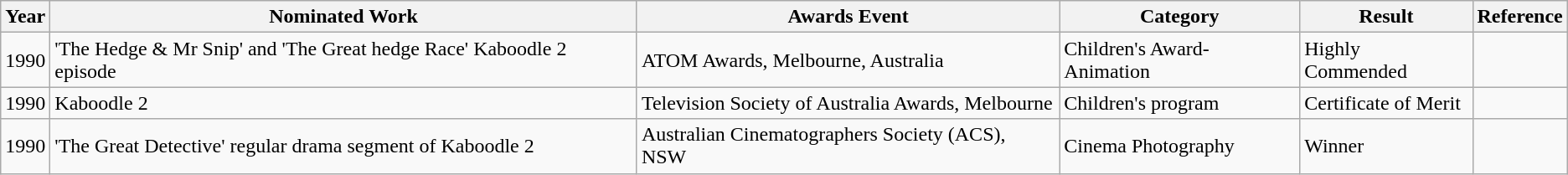<table class="wikitable">
<tr>
<th>Year</th>
<th>Nominated Work</th>
<th>Awards Event</th>
<th>Category</th>
<th>Result</th>
<th>Reference</th>
</tr>
<tr>
<td>1990</td>
<td>'The Hedge & Mr Snip' and 'The Great hedge Race' Kaboodle 2 episode</td>
<td>ATOM Awards, Melbourne, Australia</td>
<td>Children's Award-Animation</td>
<td>Highly Commended</td>
<td></td>
</tr>
<tr>
<td>1990</td>
<td>Kaboodle 2</td>
<td>Television Society of Australia Awards, Melbourne</td>
<td>Children's program</td>
<td>Certificate of Merit</td>
<td></td>
</tr>
<tr>
<td>1990</td>
<td>'The Great Detective' regular drama segment of Kaboodle 2</td>
<td>Australian Cinematographers Society (ACS), NSW</td>
<td>Cinema Photography</td>
<td>Winner</td>
<td></td>
</tr>
</table>
